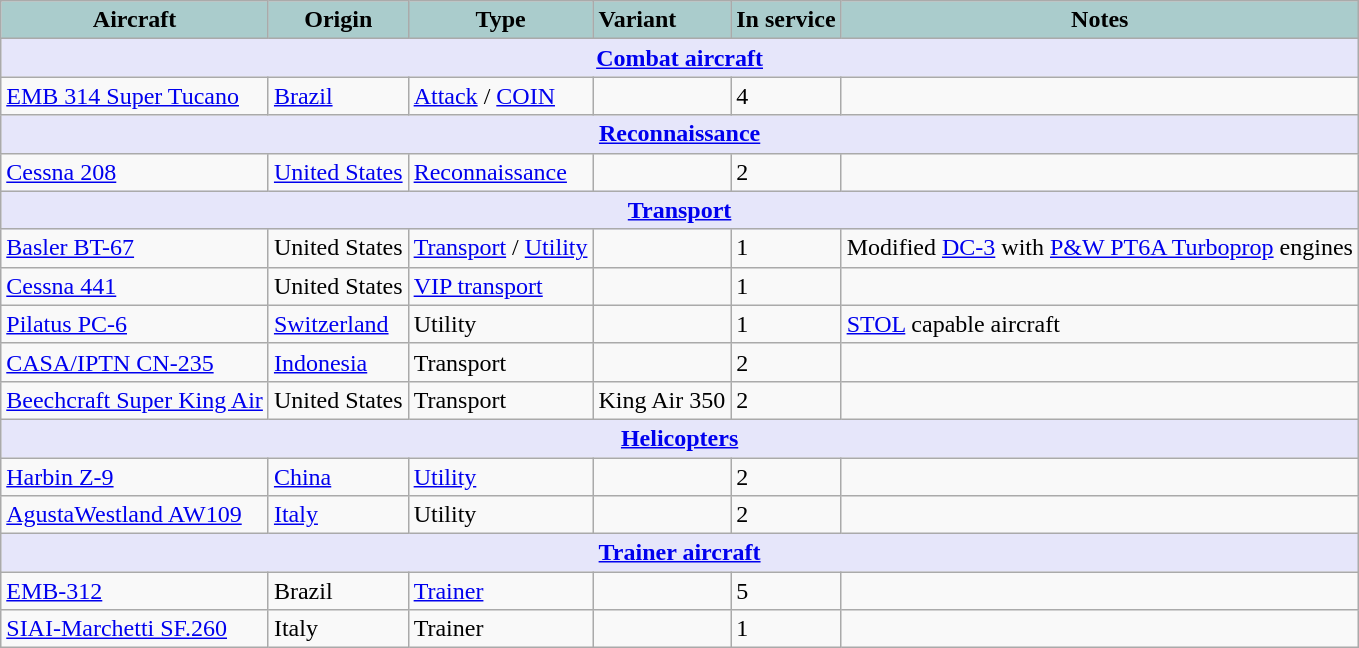<table class="wikitable">
<tr>
<th style="text-align:center; background:#acc;">Aircraft</th>
<th style="text-align: center; background:#acc;">Origin</th>
<th style="text-align:l center; background:#acc;">Type</th>
<th style="text-align:left; background:#acc;">Variant</th>
<th style="text-align:center; background:#acc;">In service</th>
<th style="text-align: center; background:#acc;">Notes</th>
</tr>
<tr>
<th style="align: center; background: lavender;" colspan="7"><a href='#'>Combat aircraft</a></th>
</tr>
<tr>
<td><a href='#'>EMB 314 Super Tucano</a></td>
<td><a href='#'>Brazil</a></td>
<td><a href='#'>Attack</a> / <a href='#'>COIN</a></td>
<td></td>
<td>4</td>
</tr>
<tr>
<th style="align: center; background: lavender;" colspan="7"><a href='#'>Reconnaissance</a></th>
</tr>
<tr>
<td><a href='#'>Cessna 208</a></td>
<td><a href='#'>United States</a></td>
<td><a href='#'>Reconnaissance</a></td>
<td></td>
<td>2</td>
<td></td>
</tr>
<tr>
<th style="align: center; background: lavender;" colspan="7"><a href='#'>Transport</a></th>
</tr>
<tr>
<td><a href='#'>Basler BT-67</a></td>
<td>United States</td>
<td><a href='#'>Transport</a> / <a href='#'>Utility</a></td>
<td></td>
<td>1</td>
<td>Modified <a href='#'>DC-3</a> with <a href='#'>P&W PT6A Turboprop</a> engines</td>
</tr>
<tr>
<td><a href='#'>Cessna 441</a></td>
<td>United States</td>
<td><a href='#'>VIP transport</a></td>
<td></td>
<td>1</td>
<td></td>
</tr>
<tr>
<td><a href='#'>Pilatus PC-6</a></td>
<td><a href='#'>Switzerland</a></td>
<td>Utility</td>
<td></td>
<td>1</td>
<td><a href='#'>STOL</a> capable aircraft</td>
</tr>
<tr>
<td><a href='#'>CASA/IPTN CN-235</a></td>
<td><a href='#'>Indonesia</a></td>
<td>Transport</td>
<td></td>
<td>2</td>
<td></td>
</tr>
<tr>
<td><a href='#'>Beechcraft Super King Air</a></td>
<td>United States</td>
<td>Transport</td>
<td>King Air 350</td>
<td>2</td>
<td></td>
</tr>
<tr>
<th style="align: center; background: lavender;" colspan="7"><a href='#'>Helicopters</a></th>
</tr>
<tr>
<td><a href='#'>Harbin Z-9</a></td>
<td><a href='#'>China</a></td>
<td><a href='#'>Utility</a></td>
<td></td>
<td>2</td>
<td></td>
</tr>
<tr>
<td><a href='#'>AgustaWestland AW109</a></td>
<td><a href='#'>Italy</a></td>
<td>Utility</td>
<td></td>
<td>2</td>
<td></td>
</tr>
<tr>
<th style="align: center; background: lavender;" colspan="7"><a href='#'>Trainer aircraft</a></th>
</tr>
<tr>
<td><a href='#'>EMB-312</a></td>
<td>Brazil</td>
<td><a href='#'>Trainer</a></td>
<td></td>
<td>5</td>
<td></td>
</tr>
<tr>
<td><a href='#'>SIAI-Marchetti SF.260</a></td>
<td>Italy</td>
<td>Trainer</td>
<td></td>
<td>1</td>
<td></td>
</tr>
</table>
